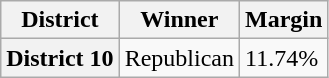<table class="wikitable sortable">
<tr>
<th>District</th>
<th>Winner</th>
<th>Margin</th>
</tr>
<tr>
<th>District 10</th>
<td>Republican</td>
<td>11.74%</td>
</tr>
</table>
